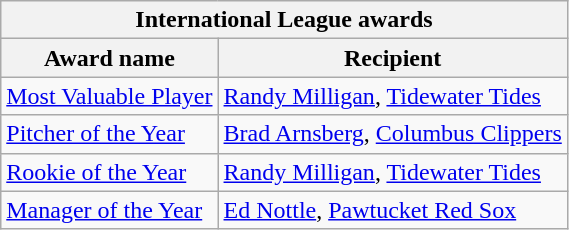<table class="wikitable">
<tr>
<th colspan="2">International League awards</th>
</tr>
<tr>
<th>Award name</th>
<th>Recipient</th>
</tr>
<tr>
<td><a href='#'>Most Valuable Player</a></td>
<td><a href='#'>Randy Milligan</a>, <a href='#'>Tidewater Tides</a></td>
</tr>
<tr>
<td><a href='#'>Pitcher of the Year</a></td>
<td><a href='#'>Brad Arnsberg</a>, <a href='#'>Columbus Clippers</a></td>
</tr>
<tr>
<td><a href='#'>Rookie of the Year</a></td>
<td><a href='#'>Randy Milligan</a>, <a href='#'>Tidewater Tides</a></td>
</tr>
<tr>
<td><a href='#'>Manager of the Year</a></td>
<td><a href='#'>Ed Nottle</a>, <a href='#'>Pawtucket Red Sox</a></td>
</tr>
</table>
